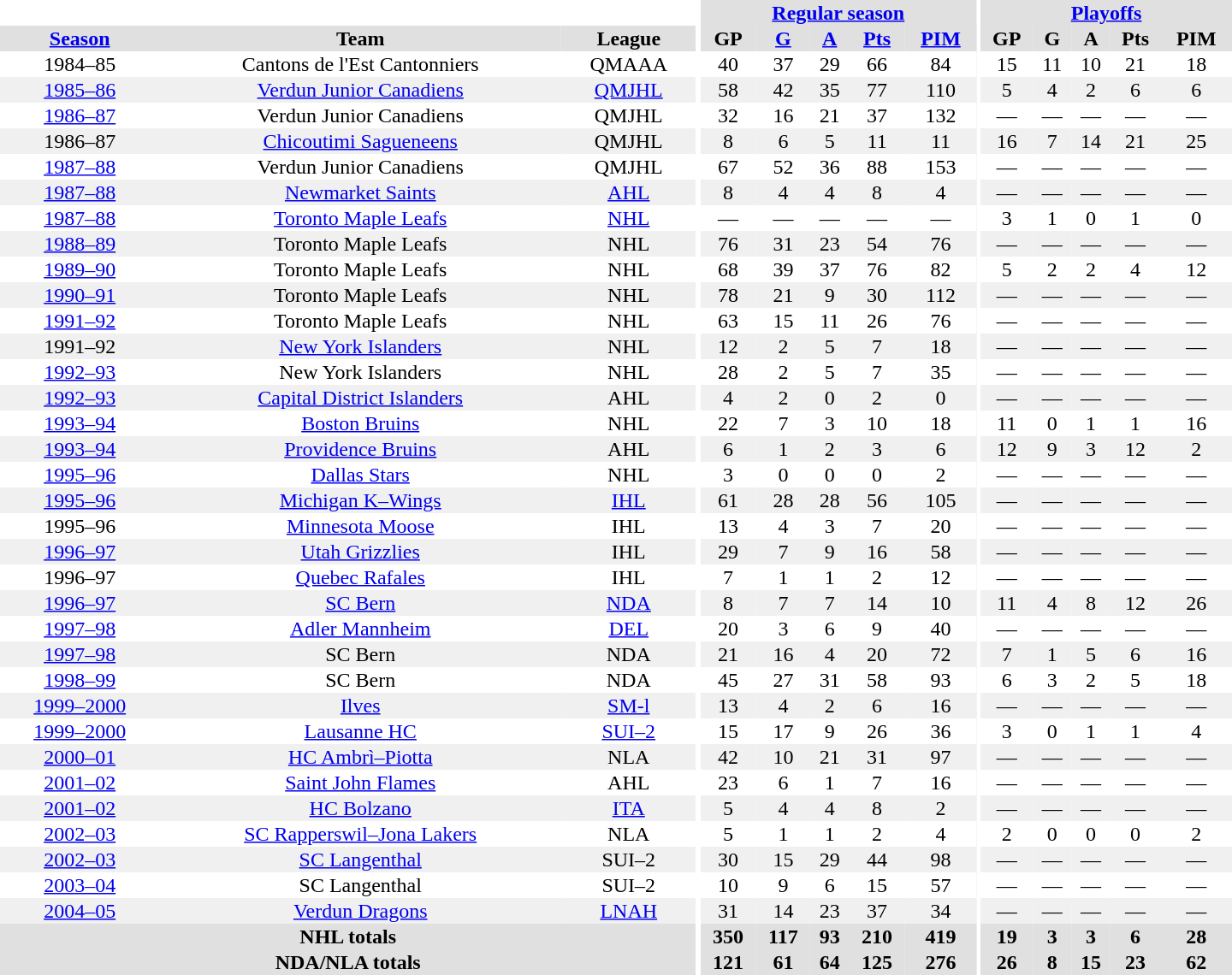<table border="0" cellpadding="1" cellspacing="0" style="text-align:center; width:60em">
<tr bgcolor="#e0e0e0">
<th colspan="3" bgcolor="#ffffff"></th>
<th rowspan="100" bgcolor="#ffffff"></th>
<th colspan="5"><a href='#'>Regular season</a></th>
<th rowspan="100" bgcolor="#ffffff"></th>
<th colspan="5"><a href='#'>Playoffs</a></th>
</tr>
<tr bgcolor="#e0e0e0">
<th><a href='#'>Season</a></th>
<th>Team</th>
<th>League</th>
<th>GP</th>
<th><a href='#'>G</a></th>
<th><a href='#'>A</a></th>
<th><a href='#'>Pts</a></th>
<th><a href='#'>PIM</a></th>
<th>GP</th>
<th>G</th>
<th>A</th>
<th>Pts</th>
<th>PIM</th>
</tr>
<tr>
<td>1984–85</td>
<td>Cantons de l'Est Cantonniers</td>
<td>QMAAA</td>
<td>40</td>
<td>37</td>
<td>29</td>
<td>66</td>
<td>84</td>
<td>15</td>
<td>11</td>
<td>10</td>
<td>21</td>
<td>18</td>
</tr>
<tr bgcolor="#f0f0f0">
<td><a href='#'>1985–86</a></td>
<td><a href='#'>Verdun Junior Canadiens</a></td>
<td><a href='#'>QMJHL</a></td>
<td>58</td>
<td>42</td>
<td>35</td>
<td>77</td>
<td>110</td>
<td>5</td>
<td>4</td>
<td>2</td>
<td>6</td>
<td>6</td>
</tr>
<tr>
<td><a href='#'>1986–87</a></td>
<td>Verdun Junior Canadiens</td>
<td>QMJHL</td>
<td>32</td>
<td>16</td>
<td>21</td>
<td>37</td>
<td>132</td>
<td>—</td>
<td>—</td>
<td>—</td>
<td>—</td>
<td>—</td>
</tr>
<tr bgcolor="#f0f0f0">
<td>1986–87</td>
<td><a href='#'>Chicoutimi Sagueneens</a></td>
<td>QMJHL</td>
<td>8</td>
<td>6</td>
<td>5</td>
<td>11</td>
<td>11</td>
<td>16</td>
<td>7</td>
<td>14</td>
<td>21</td>
<td>25</td>
</tr>
<tr>
<td><a href='#'>1987–88</a></td>
<td>Verdun Junior Canadiens</td>
<td>QMJHL</td>
<td>67</td>
<td>52</td>
<td>36</td>
<td>88</td>
<td>153</td>
<td>—</td>
<td>—</td>
<td>—</td>
<td>—</td>
<td>—</td>
</tr>
<tr bgcolor="#f0f0f0">
<td><a href='#'>1987–88</a></td>
<td><a href='#'>Newmarket Saints</a></td>
<td><a href='#'>AHL</a></td>
<td>8</td>
<td>4</td>
<td>4</td>
<td>8</td>
<td>4</td>
<td>—</td>
<td>—</td>
<td>—</td>
<td>—</td>
<td>—</td>
</tr>
<tr>
<td><a href='#'>1987–88</a></td>
<td><a href='#'>Toronto Maple Leafs</a></td>
<td><a href='#'>NHL</a></td>
<td>—</td>
<td>—</td>
<td>—</td>
<td>—</td>
<td>—</td>
<td>3</td>
<td>1</td>
<td>0</td>
<td>1</td>
<td>0</td>
</tr>
<tr bgcolor="#f0f0f0">
<td><a href='#'>1988–89</a></td>
<td>Toronto Maple Leafs</td>
<td>NHL</td>
<td>76</td>
<td>31</td>
<td>23</td>
<td>54</td>
<td>76</td>
<td>—</td>
<td>—</td>
<td>—</td>
<td>—</td>
<td>—</td>
</tr>
<tr>
<td><a href='#'>1989–90</a></td>
<td>Toronto Maple Leafs</td>
<td>NHL</td>
<td>68</td>
<td>39</td>
<td>37</td>
<td>76</td>
<td>82</td>
<td>5</td>
<td>2</td>
<td>2</td>
<td>4</td>
<td>12</td>
</tr>
<tr bgcolor="#f0f0f0">
<td><a href='#'>1990–91</a></td>
<td>Toronto Maple Leafs</td>
<td>NHL</td>
<td>78</td>
<td>21</td>
<td>9</td>
<td>30</td>
<td>112</td>
<td>—</td>
<td>—</td>
<td>—</td>
<td>—</td>
<td>—</td>
</tr>
<tr>
<td><a href='#'>1991–92</a></td>
<td>Toronto Maple Leafs</td>
<td>NHL</td>
<td>63</td>
<td>15</td>
<td>11</td>
<td>26</td>
<td>76</td>
<td>—</td>
<td>—</td>
<td>—</td>
<td>—</td>
<td>—</td>
</tr>
<tr bgcolor="#f0f0f0">
<td>1991–92</td>
<td><a href='#'>New York Islanders</a></td>
<td>NHL</td>
<td>12</td>
<td>2</td>
<td>5</td>
<td>7</td>
<td>18</td>
<td>—</td>
<td>—</td>
<td>—</td>
<td>—</td>
<td>—</td>
</tr>
<tr>
<td><a href='#'>1992–93</a></td>
<td>New York Islanders</td>
<td>NHL</td>
<td>28</td>
<td>2</td>
<td>5</td>
<td>7</td>
<td>35</td>
<td>—</td>
<td>—</td>
<td>—</td>
<td>—</td>
<td>—</td>
</tr>
<tr bgcolor="#f0f0f0">
<td><a href='#'>1992–93</a></td>
<td><a href='#'>Capital District Islanders</a></td>
<td>AHL</td>
<td>4</td>
<td>2</td>
<td>0</td>
<td>2</td>
<td>0</td>
<td>—</td>
<td>—</td>
<td>—</td>
<td>—</td>
<td>—</td>
</tr>
<tr>
<td><a href='#'>1993–94</a></td>
<td><a href='#'>Boston Bruins</a></td>
<td>NHL</td>
<td>22</td>
<td>7</td>
<td>3</td>
<td>10</td>
<td>18</td>
<td>11</td>
<td>0</td>
<td>1</td>
<td>1</td>
<td>16</td>
</tr>
<tr bgcolor="#f0f0f0">
<td><a href='#'>1993–94</a></td>
<td><a href='#'>Providence Bruins</a></td>
<td>AHL</td>
<td>6</td>
<td>1</td>
<td>2</td>
<td>3</td>
<td>6</td>
<td>12</td>
<td>9</td>
<td>3</td>
<td>12</td>
<td>2</td>
</tr>
<tr>
<td><a href='#'>1995–96</a></td>
<td><a href='#'>Dallas Stars</a></td>
<td>NHL</td>
<td>3</td>
<td>0</td>
<td>0</td>
<td>0</td>
<td>2</td>
<td>—</td>
<td>—</td>
<td>—</td>
<td>—</td>
<td>—</td>
</tr>
<tr bgcolor="#f0f0f0">
<td><a href='#'>1995–96</a></td>
<td><a href='#'>Michigan K–Wings</a></td>
<td><a href='#'>IHL</a></td>
<td>61</td>
<td>28</td>
<td>28</td>
<td>56</td>
<td>105</td>
<td>—</td>
<td>—</td>
<td>—</td>
<td>—</td>
<td>—</td>
</tr>
<tr>
<td>1995–96</td>
<td><a href='#'>Minnesota Moose</a></td>
<td>IHL</td>
<td>13</td>
<td>4</td>
<td>3</td>
<td>7</td>
<td>20</td>
<td>—</td>
<td>—</td>
<td>—</td>
<td>—</td>
<td>—</td>
</tr>
<tr bgcolor="#f0f0f0">
<td><a href='#'>1996–97</a></td>
<td><a href='#'>Utah Grizzlies</a></td>
<td>IHL</td>
<td>29</td>
<td>7</td>
<td>9</td>
<td>16</td>
<td>58</td>
<td>—</td>
<td>—</td>
<td>—</td>
<td>—</td>
<td>—</td>
</tr>
<tr>
<td>1996–97</td>
<td><a href='#'>Quebec Rafales</a></td>
<td>IHL</td>
<td>7</td>
<td>1</td>
<td>1</td>
<td>2</td>
<td>12</td>
<td>—</td>
<td>—</td>
<td>—</td>
<td>—</td>
<td>—</td>
</tr>
<tr bgcolor="#f0f0f0">
<td><a href='#'>1996–97</a></td>
<td><a href='#'>SC Bern</a></td>
<td><a href='#'>NDA</a></td>
<td>8</td>
<td>7</td>
<td>7</td>
<td>14</td>
<td>10</td>
<td>11</td>
<td>4</td>
<td>8</td>
<td>12</td>
<td>26</td>
</tr>
<tr>
<td><a href='#'>1997–98</a></td>
<td><a href='#'>Adler Mannheim</a></td>
<td><a href='#'>DEL</a></td>
<td>20</td>
<td>3</td>
<td>6</td>
<td>9</td>
<td>40</td>
<td>—</td>
<td>—</td>
<td>—</td>
<td>—</td>
<td>—</td>
</tr>
<tr bgcolor="#f0f0f0">
<td><a href='#'>1997–98</a></td>
<td>SC Bern</td>
<td>NDA</td>
<td>21</td>
<td>16</td>
<td>4</td>
<td>20</td>
<td>72</td>
<td>7</td>
<td>1</td>
<td>5</td>
<td>6</td>
<td>16</td>
</tr>
<tr>
<td><a href='#'>1998–99</a></td>
<td>SC Bern</td>
<td>NDA</td>
<td>45</td>
<td>27</td>
<td>31</td>
<td>58</td>
<td>93</td>
<td>6</td>
<td>3</td>
<td>2</td>
<td>5</td>
<td>18</td>
</tr>
<tr bgcolor="#f0f0f0">
<td><a href='#'>1999–2000</a></td>
<td><a href='#'>Ilves</a></td>
<td><a href='#'>SM-l</a></td>
<td>13</td>
<td>4</td>
<td>2</td>
<td>6</td>
<td>16</td>
<td>—</td>
<td>—</td>
<td>—</td>
<td>—</td>
<td>—</td>
</tr>
<tr>
<td><a href='#'>1999–2000</a></td>
<td><a href='#'>Lausanne HC</a></td>
<td><a href='#'>SUI–2</a></td>
<td>15</td>
<td>17</td>
<td>9</td>
<td>26</td>
<td>36</td>
<td>3</td>
<td>0</td>
<td>1</td>
<td>1</td>
<td>4</td>
</tr>
<tr bgcolor="#f0f0f0">
<td><a href='#'>2000–01</a></td>
<td><a href='#'>HC Ambrì–Piotta</a></td>
<td>NLA</td>
<td>42</td>
<td>10</td>
<td>21</td>
<td>31</td>
<td>97</td>
<td>—</td>
<td>—</td>
<td>—</td>
<td>—</td>
<td>—</td>
</tr>
<tr>
<td><a href='#'>2001–02</a></td>
<td><a href='#'>Saint John Flames</a></td>
<td>AHL</td>
<td>23</td>
<td>6</td>
<td>1</td>
<td>7</td>
<td>16</td>
<td>—</td>
<td>—</td>
<td>—</td>
<td>—</td>
<td>—</td>
</tr>
<tr bgcolor="#f0f0f0">
<td><a href='#'>2001–02</a></td>
<td><a href='#'>HC Bolzano</a></td>
<td><a href='#'>ITA</a></td>
<td>5</td>
<td>4</td>
<td>4</td>
<td>8</td>
<td>2</td>
<td>—</td>
<td>—</td>
<td>—</td>
<td>—</td>
<td>—</td>
</tr>
<tr>
<td><a href='#'>2002–03</a></td>
<td><a href='#'>SC Rapperswil–Jona Lakers</a></td>
<td>NLA</td>
<td>5</td>
<td>1</td>
<td>1</td>
<td>2</td>
<td>4</td>
<td>2</td>
<td>0</td>
<td>0</td>
<td>0</td>
<td>2</td>
</tr>
<tr bgcolor="#f0f0f0">
<td><a href='#'>2002–03</a></td>
<td><a href='#'>SC Langenthal</a></td>
<td>SUI–2</td>
<td>30</td>
<td>15</td>
<td>29</td>
<td>44</td>
<td>98</td>
<td>—</td>
<td>—</td>
<td>—</td>
<td>—</td>
<td>—</td>
</tr>
<tr>
<td><a href='#'>2003–04</a></td>
<td>SC Langenthal</td>
<td>SUI–2</td>
<td>10</td>
<td>9</td>
<td>6</td>
<td>15</td>
<td>57</td>
<td>—</td>
<td>—</td>
<td>—</td>
<td>—</td>
<td>—</td>
</tr>
<tr bgcolor="#f0f0f0">
<td><a href='#'>2004–05</a></td>
<td><a href='#'>Verdun Dragons</a></td>
<td><a href='#'>LNAH</a></td>
<td>31</td>
<td>14</td>
<td>23</td>
<td>37</td>
<td>34</td>
<td>—</td>
<td>—</td>
<td>—</td>
<td>—</td>
<td>—</td>
</tr>
<tr bgcolor="#e0e0e0">
<th colspan="3">NHL totals</th>
<th>350</th>
<th>117</th>
<th>93</th>
<th>210</th>
<th>419</th>
<th>19</th>
<th>3</th>
<th>3</th>
<th>6</th>
<th>28</th>
</tr>
<tr bgcolor="#e0e0e0">
<th colspan="3">NDA/NLA totals</th>
<th>121</th>
<th>61</th>
<th>64</th>
<th>125</th>
<th>276</th>
<th>26</th>
<th>8</th>
<th>15</th>
<th>23</th>
<th>62</th>
</tr>
</table>
